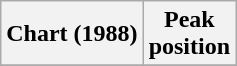<table class="wikitable plainrowheaders">
<tr>
<th>Chart (1988)</th>
<th>Peak<br>position</th>
</tr>
<tr>
</tr>
</table>
